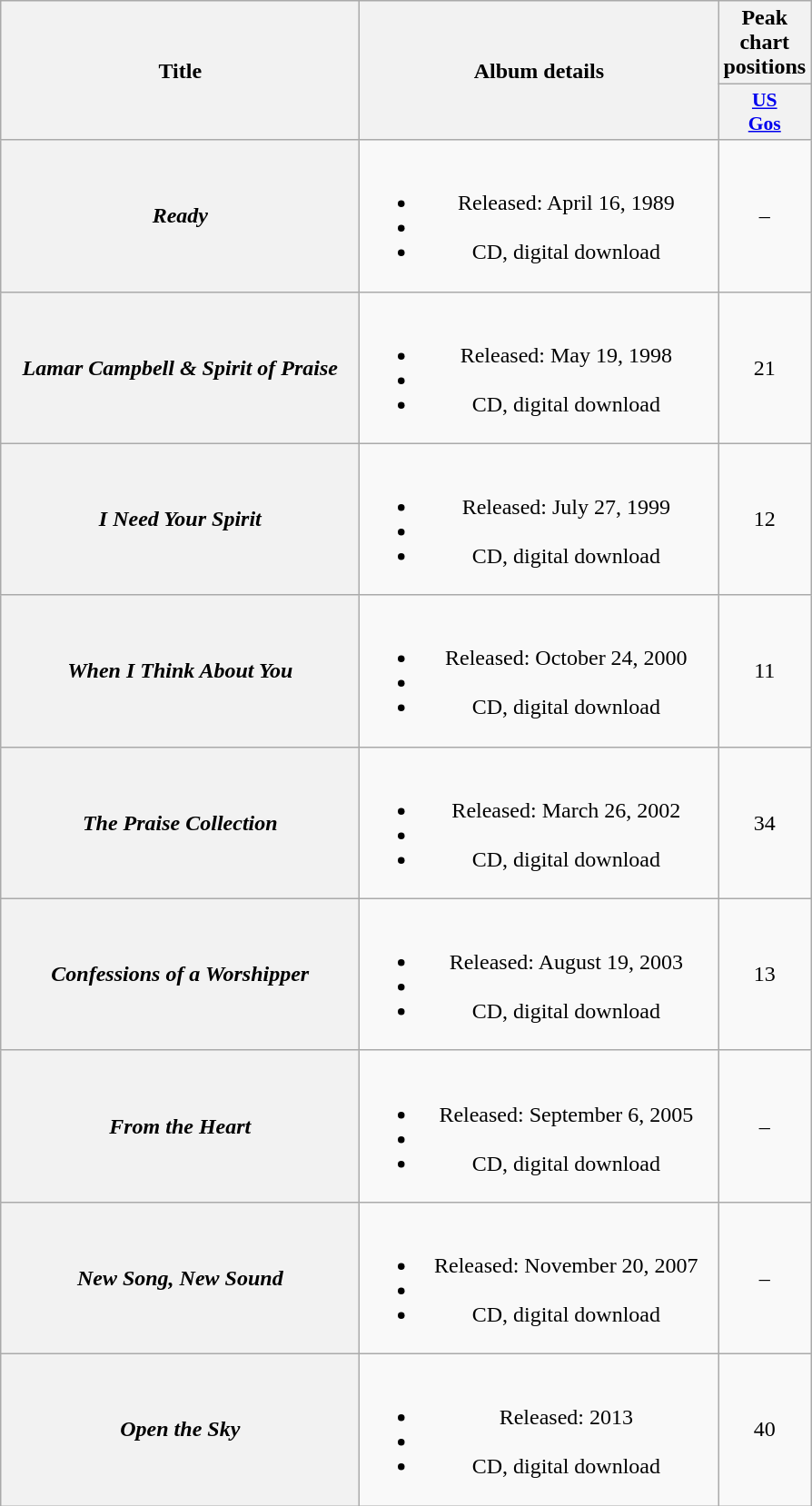<table class="wikitable plainrowheaders" style="text-align:center;">
<tr>
<th scope="col" rowspan="2" style="width:16em;">Title</th>
<th scope="col" rowspan="2" style="width:16em;">Album details</th>
<th scope="col" colspan="1">Peak chart positions</th>
</tr>
<tr>
<th style="width:3em; font-size:90%"><a href='#'>US<br>Gos</a></th>
</tr>
<tr>
<th scope="row"><em>Ready</em></th>
<td><br><ul><li>Released: April 16, 1989</li><li></li><li>CD, digital download</li></ul></td>
<td>–</td>
</tr>
<tr>
<th scope="row"><em>Lamar Campbell & Spirit of Praise</em></th>
<td><br><ul><li>Released: May 19, 1998</li><li></li><li>CD, digital download</li></ul></td>
<td>21</td>
</tr>
<tr>
<th scope="row"><em>I Need Your Spirit</em></th>
<td><br><ul><li>Released: July 27, 1999</li><li></li><li>CD, digital download</li></ul></td>
<td>12</td>
</tr>
<tr>
<th scope="row"><em>When I Think About You</em></th>
<td><br><ul><li>Released: October 24, 2000</li><li></li><li>CD, digital download</li></ul></td>
<td>11</td>
</tr>
<tr>
<th scope="row"><em>The Praise Collection</em></th>
<td><br><ul><li>Released: March 26, 2002</li><li></li><li>CD, digital download</li></ul></td>
<td>34</td>
</tr>
<tr>
<th scope="row"><em>Confessions of a Worshipper</em></th>
<td><br><ul><li>Released: August 19, 2003</li><li></li><li>CD, digital download</li></ul></td>
<td>13</td>
</tr>
<tr>
<th scope="row"><em>From the Heart</em></th>
<td><br><ul><li>Released: September 6, 2005</li><li></li><li>CD, digital download</li></ul></td>
<td>–</td>
</tr>
<tr>
<th scope="row"><em>New Song, New Sound</em></th>
<td><br><ul><li>Released: November 20, 2007</li><li></li><li>CD, digital download</li></ul></td>
<td>–</td>
</tr>
<tr>
<th scope="row"><em>Open the Sky</em></th>
<td><br><ul><li>Released: 2013</li><li></li><li>CD, digital download</li></ul></td>
<td>40</td>
</tr>
</table>
